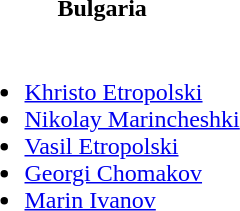<table>
<tr>
<th>Bulgaria</th>
</tr>
<tr>
<td><br><ul><li><a href='#'>Khristo Etropolski</a></li><li><a href='#'>Nikolay Marincheshki</a></li><li><a href='#'>Vasil Etropolski</a></li><li><a href='#'>Georgi Chomakov</a></li><li><a href='#'>Marin Ivanov</a></li></ul></td>
</tr>
</table>
